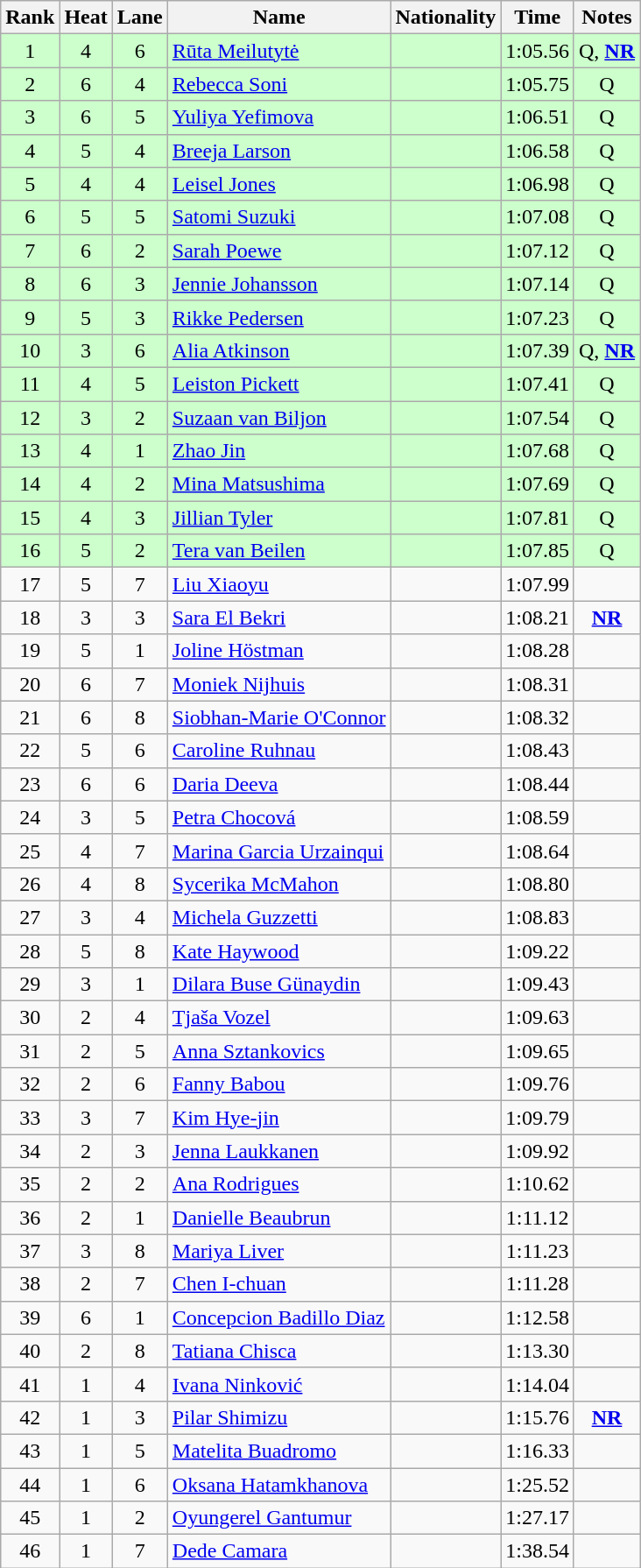<table class="wikitable sortable" style="text-align:center">
<tr>
<th>Rank</th>
<th>Heat</th>
<th>Lane</th>
<th>Name</th>
<th>Nationality</th>
<th>Time</th>
<th>Notes</th>
</tr>
<tr bgcolor=ccffcc>
<td>1</td>
<td>4</td>
<td>6</td>
<td align=left><a href='#'>Rūta Meilutytė</a></td>
<td align=left></td>
<td>1:05.56</td>
<td>Q, <strong><a href='#'>NR</a></strong></td>
</tr>
<tr bgcolor=ccffcc>
<td>2</td>
<td>6</td>
<td>4</td>
<td align=left><a href='#'>Rebecca Soni</a></td>
<td align=left></td>
<td>1:05.75</td>
<td>Q</td>
</tr>
<tr bgcolor=ccffcc>
<td>3</td>
<td>6</td>
<td>5</td>
<td align=left><a href='#'>Yuliya Yefimova</a></td>
<td align=left></td>
<td>1:06.51</td>
<td>Q</td>
</tr>
<tr bgcolor=ccffcc>
<td>4</td>
<td>5</td>
<td>4</td>
<td align=left><a href='#'>Breeja Larson</a></td>
<td align=left></td>
<td>1:06.58</td>
<td>Q</td>
</tr>
<tr bgcolor=ccffcc>
<td>5</td>
<td>4</td>
<td>4</td>
<td align=left><a href='#'>Leisel Jones</a></td>
<td align=left></td>
<td>1:06.98</td>
<td>Q</td>
</tr>
<tr bgcolor=ccffcc>
<td>6</td>
<td>5</td>
<td>5</td>
<td align=left><a href='#'>Satomi Suzuki</a></td>
<td align=left></td>
<td>1:07.08</td>
<td>Q</td>
</tr>
<tr bgcolor=ccffcc>
<td>7</td>
<td>6</td>
<td>2</td>
<td align=left><a href='#'>Sarah Poewe</a></td>
<td align=left></td>
<td>1:07.12</td>
<td>Q</td>
</tr>
<tr bgcolor=ccffcc>
<td>8</td>
<td>6</td>
<td>3</td>
<td align=left><a href='#'>Jennie Johansson</a></td>
<td align=left></td>
<td>1:07.14</td>
<td>Q</td>
</tr>
<tr bgcolor=ccffcc>
<td>9</td>
<td>5</td>
<td>3</td>
<td align=left><a href='#'>Rikke Pedersen</a></td>
<td align=left></td>
<td>1:07.23</td>
<td>Q</td>
</tr>
<tr bgcolor=ccffcc>
<td>10</td>
<td>3</td>
<td>6</td>
<td align=left><a href='#'>Alia Atkinson</a></td>
<td align=left></td>
<td>1:07.39</td>
<td>Q, <strong><a href='#'>NR</a></strong></td>
</tr>
<tr bgcolor=ccffcc>
<td>11</td>
<td>4</td>
<td>5</td>
<td align=left><a href='#'>Leiston Pickett</a></td>
<td align=left></td>
<td>1:07.41</td>
<td>Q</td>
</tr>
<tr bgcolor=ccffcc>
<td>12</td>
<td>3</td>
<td>2</td>
<td align=left><a href='#'>Suzaan van Biljon</a></td>
<td align=left></td>
<td>1:07.54</td>
<td>Q</td>
</tr>
<tr bgcolor=ccffcc>
<td>13</td>
<td>4</td>
<td>1</td>
<td align=left><a href='#'>Zhao Jin</a></td>
<td align=left></td>
<td>1:07.68</td>
<td>Q</td>
</tr>
<tr bgcolor=ccffcc>
<td>14</td>
<td>4</td>
<td>2</td>
<td align=left><a href='#'>Mina Matsushima</a></td>
<td align=left></td>
<td>1:07.69</td>
<td>Q</td>
</tr>
<tr bgcolor=ccffcc>
<td>15</td>
<td>4</td>
<td>3</td>
<td align=left><a href='#'>Jillian Tyler</a></td>
<td align=left></td>
<td>1:07.81</td>
<td>Q</td>
</tr>
<tr bgcolor=ccffcc>
<td>16</td>
<td>5</td>
<td>2</td>
<td align=left><a href='#'>Tera van Beilen</a></td>
<td align=left></td>
<td>1:07.85</td>
<td>Q</td>
</tr>
<tr>
<td>17</td>
<td>5</td>
<td>7</td>
<td align=left><a href='#'>Liu Xiaoyu</a></td>
<td align=left></td>
<td>1:07.99</td>
<td></td>
</tr>
<tr>
<td>18</td>
<td>3</td>
<td>3</td>
<td align=left><a href='#'>Sara El Bekri</a></td>
<td align=left></td>
<td>1:08.21</td>
<td><strong><a href='#'>NR</a></strong></td>
</tr>
<tr>
<td>19</td>
<td>5</td>
<td>1</td>
<td align=left><a href='#'>Joline Höstman</a></td>
<td align=left></td>
<td>1:08.28</td>
<td></td>
</tr>
<tr>
<td>20</td>
<td>6</td>
<td>7</td>
<td align=left><a href='#'>Moniek Nijhuis</a></td>
<td align=left></td>
<td>1:08.31</td>
<td></td>
</tr>
<tr>
<td>21</td>
<td>6</td>
<td>8</td>
<td align=left><a href='#'>Siobhan-Marie O'Connor</a></td>
<td align=left></td>
<td>1:08.32</td>
<td></td>
</tr>
<tr>
<td>22</td>
<td>5</td>
<td>6</td>
<td align=left><a href='#'>Caroline Ruhnau</a></td>
<td align=left></td>
<td>1:08.43</td>
<td></td>
</tr>
<tr>
<td>23</td>
<td>6</td>
<td>6</td>
<td align=left><a href='#'>Daria Deeva</a></td>
<td align=left></td>
<td>1:08.44</td>
<td></td>
</tr>
<tr>
<td>24</td>
<td>3</td>
<td>5</td>
<td align=left><a href='#'>Petra Chocová</a></td>
<td align=left></td>
<td>1:08.59</td>
<td></td>
</tr>
<tr>
<td>25</td>
<td>4</td>
<td>7</td>
<td align=left><a href='#'>Marina Garcia Urzainqui</a></td>
<td align=left></td>
<td>1:08.64</td>
<td></td>
</tr>
<tr>
<td>26</td>
<td>4</td>
<td>8</td>
<td align=left><a href='#'>Sycerika McMahon</a></td>
<td align=left></td>
<td>1:08.80</td>
<td></td>
</tr>
<tr>
<td>27</td>
<td>3</td>
<td>4</td>
<td align=left><a href='#'>Michela Guzzetti</a></td>
<td align=left></td>
<td>1:08.83</td>
<td></td>
</tr>
<tr>
<td>28</td>
<td>5</td>
<td>8</td>
<td align=left><a href='#'>Kate Haywood</a></td>
<td align=left></td>
<td>1:09.22</td>
<td></td>
</tr>
<tr>
<td>29</td>
<td>3</td>
<td>1</td>
<td align=left><a href='#'>Dilara Buse Günaydin</a></td>
<td align=left></td>
<td>1:09.43</td>
<td></td>
</tr>
<tr>
<td>30</td>
<td>2</td>
<td>4</td>
<td align=left><a href='#'>Tjaša Vozel</a></td>
<td align=left></td>
<td>1:09.63</td>
<td></td>
</tr>
<tr>
<td>31</td>
<td>2</td>
<td>5</td>
<td align=left><a href='#'>Anna Sztankovics</a></td>
<td align=left></td>
<td>1:09.65</td>
<td></td>
</tr>
<tr>
<td>32</td>
<td>2</td>
<td>6</td>
<td align=left><a href='#'>Fanny Babou</a></td>
<td align=left></td>
<td>1:09.76</td>
<td></td>
</tr>
<tr>
<td>33</td>
<td>3</td>
<td>7</td>
<td align=left><a href='#'>Kim Hye-jin</a></td>
<td align=left></td>
<td>1:09.79</td>
<td></td>
</tr>
<tr>
<td>34</td>
<td>2</td>
<td>3</td>
<td align=left><a href='#'>Jenna Laukkanen</a></td>
<td align=left></td>
<td>1:09.92</td>
<td></td>
</tr>
<tr>
<td>35</td>
<td>2</td>
<td>2</td>
<td align=left><a href='#'>Ana Rodrigues</a></td>
<td align=left></td>
<td>1:10.62</td>
<td></td>
</tr>
<tr>
<td>36</td>
<td>2</td>
<td>1</td>
<td align=left><a href='#'>Danielle Beaubrun</a></td>
<td align=left></td>
<td>1:11.12</td>
<td></td>
</tr>
<tr>
<td>37</td>
<td>3</td>
<td>8</td>
<td align=left><a href='#'>Mariya Liver</a></td>
<td align=left></td>
<td>1:11.23</td>
<td></td>
</tr>
<tr>
<td>38</td>
<td>2</td>
<td>7</td>
<td align=left><a href='#'>Chen I-chuan</a></td>
<td align=left></td>
<td>1:11.28</td>
<td></td>
</tr>
<tr>
<td>39</td>
<td>6</td>
<td>1</td>
<td align=left><a href='#'>Concepcion Badillo Diaz</a></td>
<td align=left></td>
<td>1:12.58</td>
<td></td>
</tr>
<tr>
<td>40</td>
<td>2</td>
<td>8</td>
<td align=left><a href='#'>Tatiana Chisca</a></td>
<td align=left></td>
<td>1:13.30</td>
<td></td>
</tr>
<tr>
<td>41</td>
<td>1</td>
<td>4</td>
<td align=left><a href='#'>Ivana Ninković</a></td>
<td align=left></td>
<td>1:14.04</td>
<td></td>
</tr>
<tr>
<td>42</td>
<td>1</td>
<td>3</td>
<td align=left><a href='#'>Pilar Shimizu</a></td>
<td align=left></td>
<td>1:15.76</td>
<td><strong><a href='#'>NR</a></strong></td>
</tr>
<tr>
<td>43</td>
<td>1</td>
<td>5</td>
<td align=left><a href='#'>Matelita Buadromo</a></td>
<td align=left></td>
<td>1:16.33</td>
<td></td>
</tr>
<tr>
<td>44</td>
<td>1</td>
<td>6</td>
<td align=left><a href='#'>Oksana Hatamkhanova</a></td>
<td align=left></td>
<td>1:25.52</td>
<td></td>
</tr>
<tr>
<td>45</td>
<td>1</td>
<td>2</td>
<td align=left><a href='#'>Oyungerel Gantumur</a></td>
<td align=left></td>
<td>1:27.17</td>
<td></td>
</tr>
<tr>
<td>46</td>
<td>1</td>
<td>7</td>
<td align=left><a href='#'>Dede Camara</a></td>
<td align=left></td>
<td>1:38.54</td>
<td></td>
</tr>
</table>
